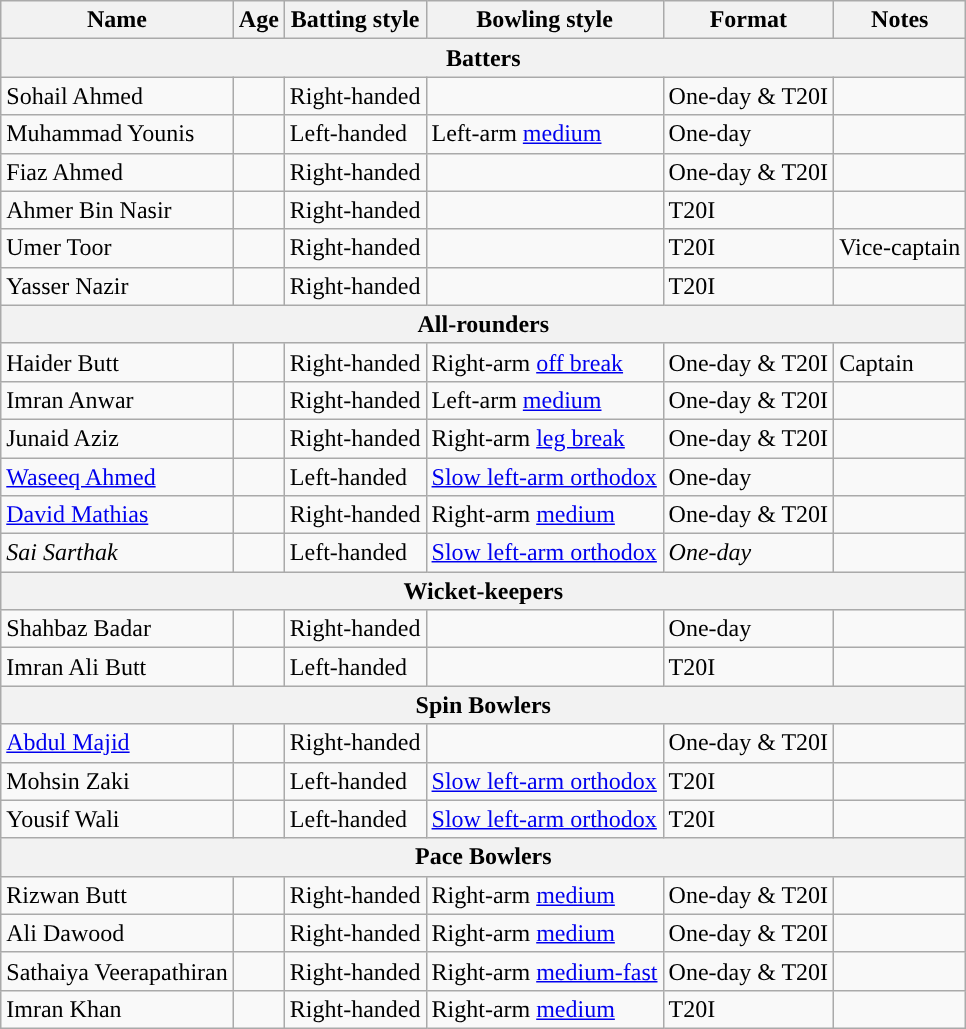<table class="wikitable">
<tr>
<th style="text-align:center;">Name</th>
<th style="text-align:center;">Age</th>
<th style="text-align:center;">Batting style</th>
<th style="text-align:center;">Bowling style</th>
<th style="text-align:center;">Format</th>
<th style="text-align:center;">Notes</th>
</tr>
<tr>
<th colspan="6">Batters</th>
</tr>
<tr>
<td>Sohail Ahmed</td>
<td></td>
<td>Right-handed</td>
<td></td>
<td>One-day & T20I</td>
<td></td>
</tr>
<tr>
<td>Muhammad Younis</td>
<td></td>
<td>Left-handed</td>
<td>Left-arm <a href='#'>medium</a></td>
<td>One-day</td>
<td></td>
</tr>
<tr>
<td>Fiaz Ahmed</td>
<td></td>
<td>Right-handed</td>
<td></td>
<td>One-day & T20I</td>
<td></td>
</tr>
<tr>
<td>Ahmer Bin Nasir</td>
<td></td>
<td>Right-handed</td>
<td></td>
<td>T20I</td>
<td></td>
</tr>
<tr>
<td>Umer Toor</td>
<td></td>
<td>Right-handed</td>
<td></td>
<td>T20I</td>
<td>Vice-captain</td>
</tr>
<tr>
<td>Yasser Nazir</td>
<td></td>
<td>Right-handed</td>
<td></td>
<td>T20I</td>
<td></td>
</tr>
<tr>
<th colspan="6">All-rounders</th>
</tr>
<tr>
<td>Haider Butt</td>
<td></td>
<td>Right-handed</td>
<td>Right-arm <a href='#'>off break</a></td>
<td>One-day & T20I</td>
<td>Captain</td>
</tr>
<tr>
<td>Imran Anwar</td>
<td></td>
<td>Right-handed</td>
<td>Left-arm <a href='#'>medium</a></td>
<td>One-day & T20I</td>
<td></td>
</tr>
<tr>
<td>Junaid Aziz</td>
<td></td>
<td>Right-handed</td>
<td>Right-arm <a href='#'>leg break</a></td>
<td>One-day & T20I</td>
<td></td>
</tr>
<tr>
<td><a href='#'>Waseeq Ahmed</a></td>
<td></td>
<td>Left-handed</td>
<td><a href='#'>Slow left-arm orthodox</a></td>
<td>One-day</td>
<td></td>
</tr>
<tr>
<td><a href='#'>David Mathias</a></td>
<td></td>
<td>Right-handed</td>
<td>Right-arm <a href='#'>medium</a></td>
<td>One-day & T20I</td>
<td></td>
</tr>
<tr>
<td><em>Sai Sarthak</em></td>
<td></td>
<td>Left-handed</td>
<td><a href='#'>Slow left-arm orthodox</a></td>
<td><em>One-day</em></td>
<td></td>
</tr>
<tr>
<th colspan="6">Wicket-keepers</th>
</tr>
<tr>
<td>Shahbaz Badar</td>
<td></td>
<td>Right-handed</td>
<td></td>
<td>One-day</td>
<td></td>
</tr>
<tr>
<td>Imran Ali Butt</td>
<td></td>
<td>Left-handed</td>
<td></td>
<td>T20I</td>
<td></td>
</tr>
<tr>
<th colspan="6">Spin Bowlers</th>
</tr>
<tr>
<td><a href='#'>Abdul Majid</a></td>
<td></td>
<td>Right-handed</td>
<td></td>
<td>One-day & T20I</td>
<td></td>
</tr>
<tr>
<td>Mohsin Zaki</td>
<td></td>
<td>Left-handed</td>
<td><a href='#'>Slow left-arm orthodox</a></td>
<td>T20I</td>
<td></td>
</tr>
<tr>
<td>Yousif Wali</td>
<td></td>
<td>Left-handed</td>
<td><a href='#'>Slow left-arm orthodox</a></td>
<td>T20I</td>
<td></td>
</tr>
<tr>
<th colspan="6">Pace Bowlers</th>
</tr>
<tr>
<td>Rizwan Butt</td>
<td></td>
<td>Right-handed</td>
<td>Right-arm <a href='#'>medium</a></td>
<td>One-day & T20I</td>
<td></td>
</tr>
<tr>
<td>Ali Dawood</td>
<td></td>
<td>Right-handed</td>
<td>Right-arm <a href='#'>medium</a></td>
<td>One-day & T20I</td>
<td></td>
</tr>
<tr>
<td>Sathaiya Veerapathiran</td>
<td></td>
<td>Right-handed</td>
<td>Right-arm <a href='#'>medium-fast</a></td>
<td>One-day & T20I</td>
<td></td>
</tr>
<tr>
<td>Imran Khan</td>
<td></td>
<td>Right-handed</td>
<td>Right-arm <a href='#'>medium</a></td>
<td>T20I</td>
<td></td>
</tr>
</table>
